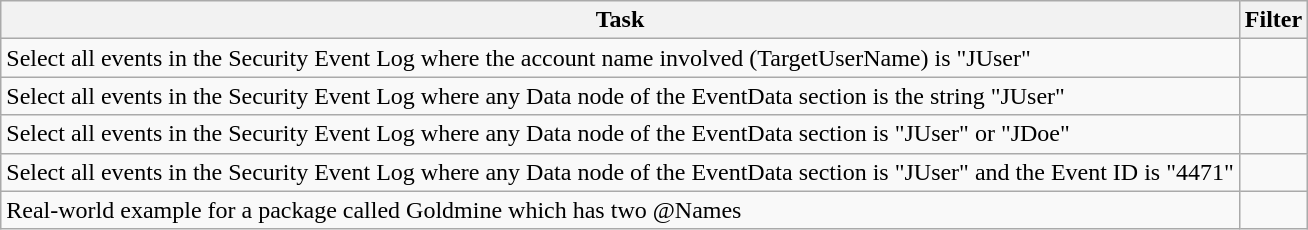<table class="wikitable">
<tr>
<th>Task</th>
<th>Filter</th>
</tr>
<tr>
<td>Select all events in the Security Event Log where the account name involved (TargetUserName) is "JUser"</td>
<td><code></Query></QueryList></code></td>
</tr>
<tr>
<td>Select all events in the Security Event Log where any Data node of the EventData section is the string "JUser"</td>
<td><code></Query></QueryList></code></td>
</tr>
<tr>
<td>Select all events in the Security Event Log where any Data node of the EventData section is "JUser" or "JDoe"</td>
<td><code></Query></QueryList></code></td>
</tr>
<tr>
<td>Select all events in the Security Event Log where any Data node of the EventData section is "JUser" and the Event ID is "4471"</td>
<td><code></Query></QueryList></code></td>
</tr>
<tr>
<td>Real-world example for a package called Goldmine which has two @Names</td>
<td><code></Query></QueryList></code></td>
</tr>
</table>
